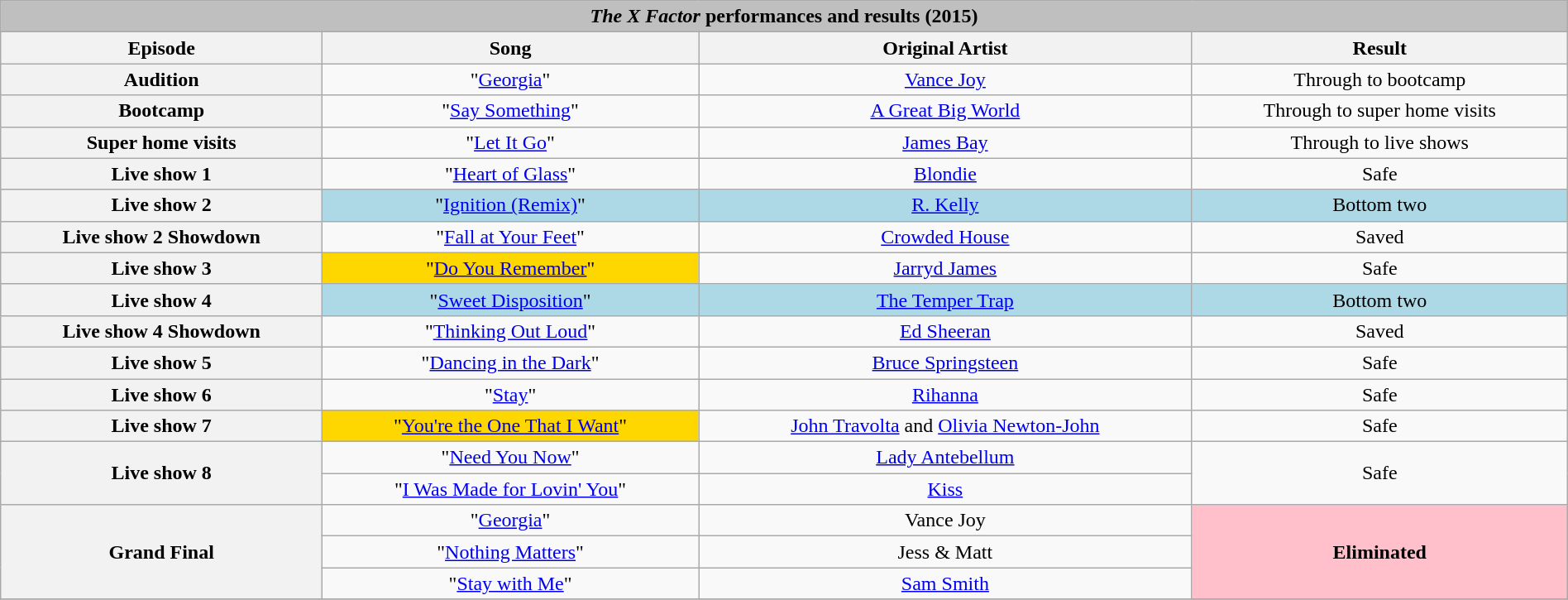<table class="wikitable collapsible collapsed" style="width:100%; margin:1em auto 1em auto; text-align:center;">
<tr>
<th colspan="4" style="background:#BFBFBF;"><em>The X Factor</em> performances and results (2015)</th>
</tr>
<tr>
<th scope="col">Episode</th>
<th scope="col">Song</th>
<th scope="col">Original Artist</th>
<th scope="col">Result</th>
</tr>
<tr>
<th>Audition</th>
<td>"<a href='#'>Georgia</a>"</td>
<td><a href='#'>Vance Joy</a></td>
<td>Through to bootcamp</td>
</tr>
<tr>
<th>Bootcamp</th>
<td>"<a href='#'>Say Something</a>"</td>
<td><a href='#'>A Great Big World</a></td>
<td>Through to super home visits</td>
</tr>
<tr>
<th>Super home visits</th>
<td>"<a href='#'>Let It Go</a>"</td>
<td><a href='#'>James Bay</a></td>
<td>Through to live shows</td>
</tr>
<tr>
<th>Live show 1</th>
<td>"<a href='#'>Heart of Glass</a>"</td>
<td><a href='#'>Blondie</a></td>
<td>Safe</td>
</tr>
<tr style="background:lightblue;">
<th>Live show 2</th>
<td style="background:lightblue;">"<a href='#'>Ignition (Remix)</a>"</td>
<td><a href='#'>R. Kelly</a></td>
<td>Bottom two</td>
</tr>
<tr>
<th>Live show 2 Showdown</th>
<td>"<a href='#'>Fall at Your Feet</a>"</td>
<td><a href='#'>Crowded House</a></td>
<td>Saved</td>
</tr>
<tr>
<th>Live show 3</th>
<td style="background:Gold;">"<a href='#'>Do You Remember</a>"</td>
<td><a href='#'>Jarryd James</a></td>
<td>Safe</td>
</tr>
<tr style="background:lightblue;">
<th>Live show 4</th>
<td>"<a href='#'>Sweet Disposition</a>"</td>
<td><a href='#'>The Temper Trap</a></td>
<td>Bottom two</td>
</tr>
<tr>
<th>Live show 4 Showdown</th>
<td>"<a href='#'>Thinking Out Loud</a>"</td>
<td><a href='#'>Ed Sheeran</a></td>
<td>Saved</td>
</tr>
<tr>
<th>Live show 5</th>
<td>"<a href='#'>Dancing in the Dark</a>"</td>
<td><a href='#'>Bruce Springsteen</a></td>
<td>Safe</td>
</tr>
<tr>
<th>Live show 6</th>
<td>"<a href='#'>Stay</a>"</td>
<td><a href='#'>Rihanna</a></td>
<td>Safe</td>
</tr>
<tr>
<th>Live show 7</th>
<td style="background:Gold;">"<a href='#'>You're the One That I Want</a>"</td>
<td><a href='#'>John Travolta</a> and <a href='#'>Olivia Newton-John</a></td>
<td>Safe</td>
</tr>
<tr>
<th rowspan="2">Live show 8</th>
<td>"<a href='#'>Need You Now</a>"</td>
<td><a href='#'>Lady Antebellum</a></td>
<td rowspan="2">Safe</td>
</tr>
<tr>
<td>"<a href='#'>I Was Made for Lovin' You</a>"</td>
<td><a href='#'>Kiss</a></td>
</tr>
<tr>
<th rowspan="3">Grand Final</th>
<td>"<a href='#'>Georgia</a>"</td>
<td>Vance Joy</td>
<td rowspan="3" style="background:pink;"><strong>Eliminated</strong></td>
</tr>
<tr>
<td>"<a href='#'>Nothing Matters</a>"</td>
<td>Jess & Matt</td>
</tr>
<tr>
<td>"<a href='#'>Stay with Me</a>"</td>
<td><a href='#'>Sam Smith</a></td>
</tr>
<tr style="background:#c94;">
</tr>
<tr>
</tr>
</table>
